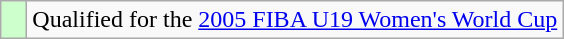<table class="wikitable">
<tr>
<td width=10px bgcolor="#ccffcc"></td>
<td>Qualified for the <a href='#'>2005 FIBA U19 Women's World Cup</a></td>
</tr>
</table>
